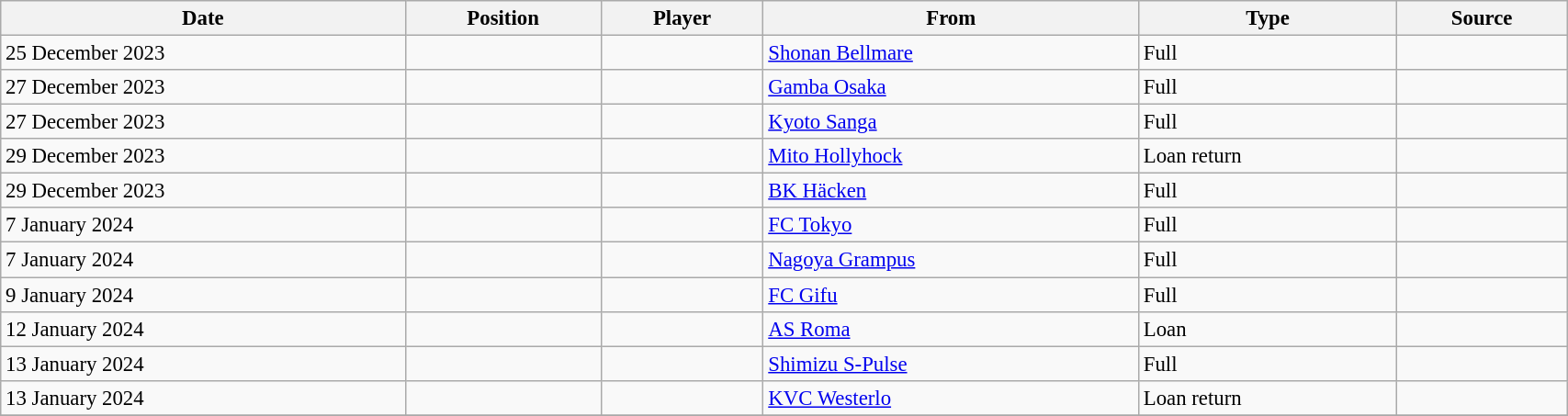<table class="wikitable sortable" style="width:90%; text-align:center; font-size:95%; text-align:left;">
<tr>
<th>Date</th>
<th>Position</th>
<th>Player</th>
<th>From</th>
<th>Type</th>
<th>Source</th>
</tr>
<tr>
<td>25 December 2023</td>
<td></td>
<td></td>
<td> <a href='#'>Shonan Bellmare</a></td>
<td>Full</td>
<td></td>
</tr>
<tr>
<td>27 December 2023</td>
<td></td>
<td></td>
<td> <a href='#'>Gamba Osaka</a></td>
<td>Full</td>
<td></td>
</tr>
<tr>
<td>27 December 2023</td>
<td></td>
<td></td>
<td> <a href='#'>Kyoto Sanga</a></td>
<td>Full</td>
<td></td>
</tr>
<tr>
<td>29 December 2023</td>
<td></td>
<td></td>
<td> <a href='#'>Mito Hollyhock</a></td>
<td>Loan return</td>
<td></td>
</tr>
<tr>
<td>29 December 2023</td>
<td></td>
<td></td>
<td> <a href='#'>BK Häcken</a></td>
<td>Full</td>
<td></td>
</tr>
<tr>
<td>7 January 2024</td>
<td></td>
<td></td>
<td> <a href='#'>FC Tokyo</a></td>
<td>Full</td>
<td></td>
</tr>
<tr>
<td>7 January 2024</td>
<td></td>
<td></td>
<td> <a href='#'>Nagoya Grampus</a></td>
<td>Full</td>
<td></td>
</tr>
<tr>
<td>9 January 2024</td>
<td></td>
<td></td>
<td> <a href='#'>FC Gifu</a></td>
<td>Full</td>
<td></td>
</tr>
<tr>
<td>12 January 2024</td>
<td></td>
<td></td>
<td> <a href='#'>AS Roma</a></td>
<td>Loan</td>
<td></td>
</tr>
<tr>
<td>13 January 2024</td>
<td></td>
<td></td>
<td> <a href='#'>Shimizu S-Pulse</a></td>
<td>Full</td>
<td></td>
</tr>
<tr>
<td>13 January 2024</td>
<td></td>
<td></td>
<td> <a href='#'>KVC Westerlo</a></td>
<td>Loan return</td>
<td></td>
</tr>
<tr>
</tr>
</table>
